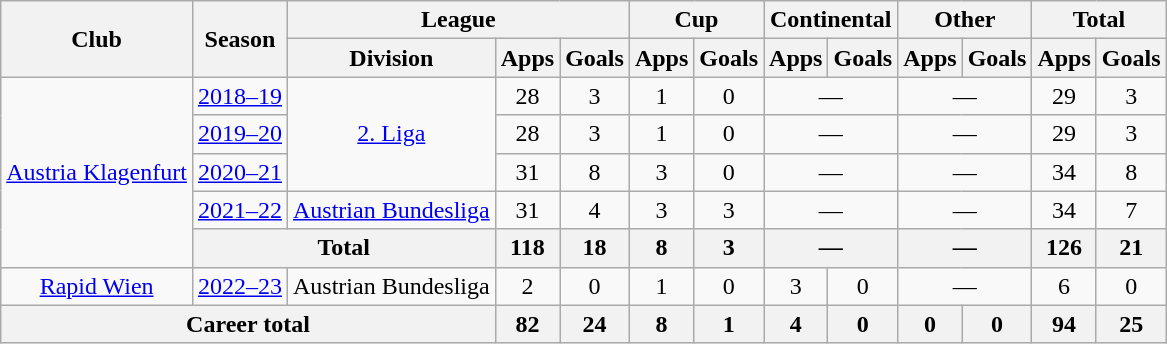<table class="wikitable" style="text-align:center">
<tr>
<th rowspan="2">Club</th>
<th rowspan="2">Season</th>
<th colspan="3">League</th>
<th colspan="2">Cup</th>
<th colspan="2">Continental</th>
<th colspan="2">Other</th>
<th colspan="2">Total</th>
</tr>
<tr>
<th>Division</th>
<th>Apps</th>
<th>Goals</th>
<th>Apps</th>
<th>Goals</th>
<th>Apps</th>
<th>Goals</th>
<th>Apps</th>
<th>Goals</th>
<th>Apps</th>
<th>Goals</th>
</tr>
<tr>
<td rowspan="5"><a href='#'>Austria Klagenfurt</a></td>
<td><a href='#'>2018–19</a></td>
<td rowspan="3"><a href='#'>2. Liga</a></td>
<td>28</td>
<td>3</td>
<td>1</td>
<td>0</td>
<td colspan="2">—</td>
<td colspan="2">—</td>
<td>29</td>
<td>3</td>
</tr>
<tr>
<td><a href='#'>2019–20</a></td>
<td>28</td>
<td>3</td>
<td>1</td>
<td>0</td>
<td colspan="2">—</td>
<td colspan="2">—</td>
<td>29</td>
<td>3</td>
</tr>
<tr>
<td><a href='#'>2020–21</a></td>
<td>31</td>
<td>8</td>
<td>3</td>
<td>0</td>
<td colspan="2">—</td>
<td colspan="2">—</td>
<td>34</td>
<td>8</td>
</tr>
<tr>
<td><a href='#'>2021–22</a></td>
<td><a href='#'>Austrian Bundesliga</a></td>
<td>31</td>
<td>4</td>
<td>3</td>
<td>3</td>
<td colspan="2">—</td>
<td colspan="2">—</td>
<td>34</td>
<td>7</td>
</tr>
<tr>
<th colspan="2">Total</th>
<th>118</th>
<th>18</th>
<th>8</th>
<th>3</th>
<th colspan="2">—</th>
<th colspan="2">—</th>
<th>126</th>
<th>21</th>
</tr>
<tr>
<td><a href='#'>Rapid Wien</a></td>
<td><a href='#'>2022–23</a></td>
<td>Austrian Bundesliga</td>
<td>2</td>
<td>0</td>
<td>1</td>
<td>0</td>
<td>3</td>
<td>0</td>
<td colspan="2">—</td>
<td>6</td>
<td>0</td>
</tr>
<tr>
<th colspan="3">Career total</th>
<th>82</th>
<th>24</th>
<th>8</th>
<th>1</th>
<th>4</th>
<th>0</th>
<th>0</th>
<th>0</th>
<th>94</th>
<th>25</th>
</tr>
</table>
